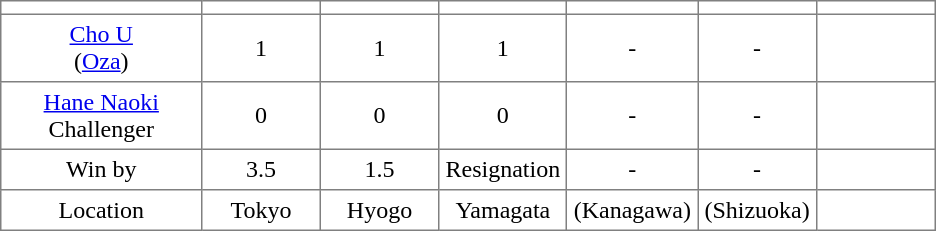<table class="toccolours" border="1" cellpadding="4" cellspacing="0" style="border-collapse: collapse; margin:0;">
<tr>
<th width=125></th>
<th width=70></th>
<th width=70></th>
<th width=70></th>
<th width=70></th>
<th width=70></th>
<th width=70></th>
</tr>
<tr align=center>
<td><a href='#'>Cho U</a><br>(<a href='#'>Oza</a>)</td>
<td>1</td>
<td>1</td>
<td>1</td>
<td>-</td>
<td>-</td>
<td></td>
</tr>
<tr align=center>
<td><a href='#'>Hane Naoki</a><br>Challenger</td>
<td>0</td>
<td>0</td>
<td>0</td>
<td>-</td>
<td>-</td>
<td></td>
</tr>
<tr align=center>
<td>Win by</td>
<td>3.5</td>
<td>1.5</td>
<td>Resignation</td>
<td>-</td>
<td>-</td>
<td></td>
</tr>
<tr align=center>
<td>Location</td>
<td>Tokyo</td>
<td>Hyogo</td>
<td>Yamagata</td>
<td>(Kanagawa)</td>
<td>(Shizuoka)</td>
<td></td>
</tr>
</table>
